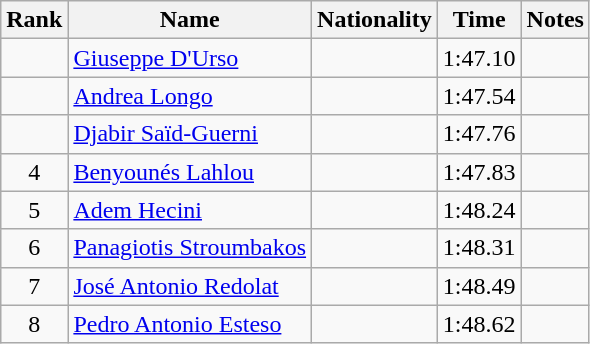<table class="wikitable sortable" style="text-align:center">
<tr>
<th>Rank</th>
<th>Name</th>
<th>Nationality</th>
<th>Time</th>
<th>Notes</th>
</tr>
<tr>
<td></td>
<td align=left><a href='#'>Giuseppe D'Urso</a></td>
<td align=left></td>
<td>1:47.10</td>
<td></td>
</tr>
<tr>
<td></td>
<td align=left><a href='#'>Andrea Longo</a></td>
<td align=left></td>
<td>1:47.54</td>
<td></td>
</tr>
<tr>
<td></td>
<td align=left><a href='#'>Djabir Saïd-Guerni</a></td>
<td align=left></td>
<td>1:47.76</td>
<td></td>
</tr>
<tr>
<td>4</td>
<td align=left><a href='#'>Benyounés Lahlou</a></td>
<td align=left></td>
<td>1:47.83</td>
<td></td>
</tr>
<tr>
<td>5</td>
<td align=left><a href='#'>Adem Hecini</a></td>
<td align=left></td>
<td>1:48.24</td>
<td></td>
</tr>
<tr>
<td>6</td>
<td align=left><a href='#'>Panagiotis Stroumbakos</a></td>
<td align=left></td>
<td>1:48.31</td>
<td></td>
</tr>
<tr>
<td>7</td>
<td align=left><a href='#'>José Antonio Redolat</a></td>
<td align=left></td>
<td>1:48.49</td>
<td></td>
</tr>
<tr>
<td>8</td>
<td align=left><a href='#'>Pedro Antonio Esteso</a></td>
<td align=left></td>
<td>1:48.62</td>
<td></td>
</tr>
</table>
